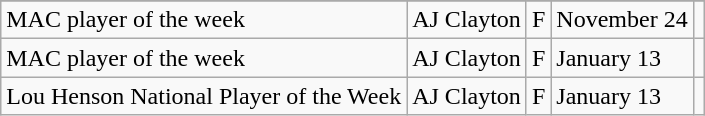<table class="wikitable sortable" border="1">
<tr align=center>
</tr>
<tr>
<td>MAC player of the week</td>
<td>AJ Clayton</td>
<td>F</td>
<td>November 24</td>
<td></td>
</tr>
<tr>
<td>MAC player of the week</td>
<td>AJ Clayton</td>
<td>F</td>
<td>January 13</td>
<td></td>
</tr>
<tr>
<td>Lou Henson National Player of the Week</td>
<td>AJ Clayton</td>
<td>F</td>
<td>January 13</td>
<td></td>
</tr>
</table>
